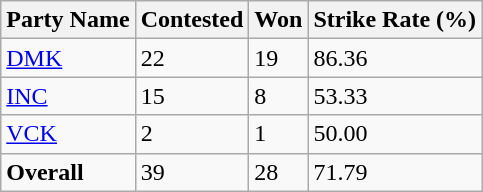<table class="wikitable">
<tr>
<th>Party Name</th>
<th>Contested</th>
<th>Won</th>
<th>Strike Rate (%)</th>
</tr>
<tr>
<td><a href='#'>DMK</a></td>
<td>22</td>
<td>19</td>
<td>86.36</td>
</tr>
<tr>
<td><a href='#'>INC</a></td>
<td>15</td>
<td>8</td>
<td>53.33</td>
</tr>
<tr>
<td><a href='#'>VCK</a></td>
<td>2</td>
<td>1</td>
<td>50.00</td>
</tr>
<tr>
<td><strong>Overall</strong></td>
<td>39</td>
<td>28</td>
<td>71.79</td>
</tr>
</table>
